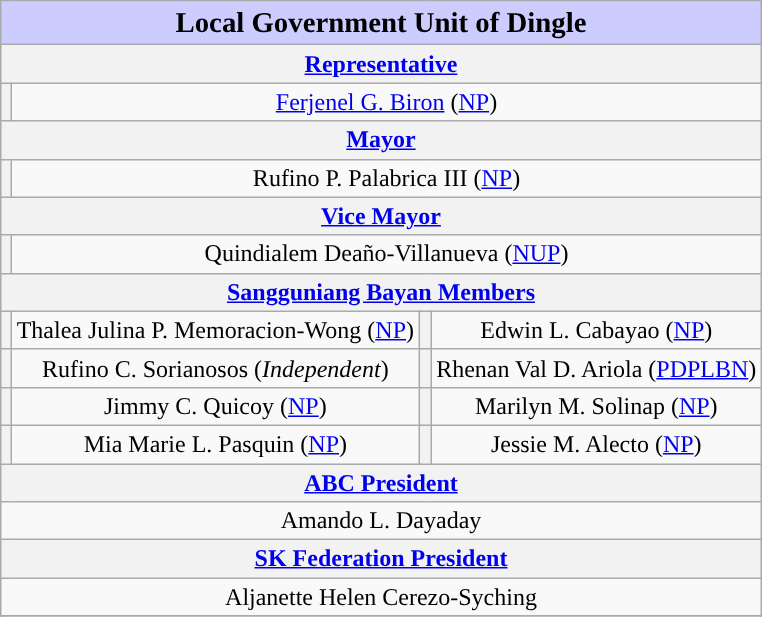<table class="wikitable" align="center" style="margin:auto; margin-top:0">
<tr>
<th colspan=5 style="background:#ccf;" align="center"><big>Local Government Unit of Dingle</big></th>
</tr>
<tr>
<th colspan=5 align="center"><a href='#'>Representative</a></th>
</tr>
<tr style="text-align:center;" |>
<th style="background:"></th>
<td colspan=5 align="center"><a href='#'>Ferjenel G. Biron</a> (<a href='#'>NP</a>)</td>
</tr>
<tr style="text-align:center;">
<th colspan=5 align="center"><a href='#'>Mayor</a></th>
</tr>
<tr style="text-align:center;">
<th style="background:"></th>
<td colspan=5 align="center">Rufino P. Palabrica III (<a href='#'>NP</a>)</td>
</tr>
<tr style="text-align:center;">
<th colspan=5 align="center"><a href='#'>Vice Mayor</a></th>
</tr>
<tr style="text-align:center;">
<th style="background:"></th>
<td colspan=5 align="center">Quindialem Deaño-Villanueva (<a href='#'>NUP</a>)</td>
</tr>
<tr style="text-align:center;">
<th colspan=5 align="center"><a href='#'>Sangguniang Bayan Members</a></th>
</tr>
<tr style="text-align:center;">
<th style="background:"></th>
<td colspan=2 align="center">Thalea Julina P. Memoracion-Wong (<a href='#'>NP</a>)</td>
<th style="background:"></th>
<td colspan=2 align="center">Edwin L. Cabayao (<a href='#'>NP</a>)</td>
</tr>
<tr>
<th style="background:"></th>
<td colspan=2 align="center">Rufino C. Sorianosos (<em>Independent</em>)</td>
<th style="background:"></th>
<td colspan=2 align="center">Rhenan Val D. Ariola (<a href='#'>PDPLBN</a>)</td>
</tr>
<tr>
<th style="background:"></th>
<td colspan=2 align="center">Jimmy C. Quicoy (<a href='#'>NP</a>)</td>
<th style="background:"></th>
<td colspan=2 align="center">Marilyn M. Solinap (<a href='#'>NP</a>)</td>
</tr>
<tr>
<th style="background:"></th>
<td colspan=2 align="center">Mia Marie L. Pasquin (<a href='#'>NP</a>)</td>
<th style="background:"></th>
<td colspan=2 align="center">Jessie M. Alecto (<a href='#'>NP</a>)</td>
</tr>
<tr>
<th colspan=5 align="center"><a href='#'>ABC President</a></th>
</tr>
<tr style="text-align:center;">
<td colspan=5 align="center">Amando L. Dayaday</td>
</tr>
<tr style="text-align:center;">
<th colspan=5 align="center"><a href='#'>SK Federation President</a></th>
</tr>
<tr style="text-align:center;">
<td colspan=5 align="center">Aljanette Helen Cerezo-Syching</td>
</tr>
<tr>
</tr>
<tr>
</tr>
</table>
